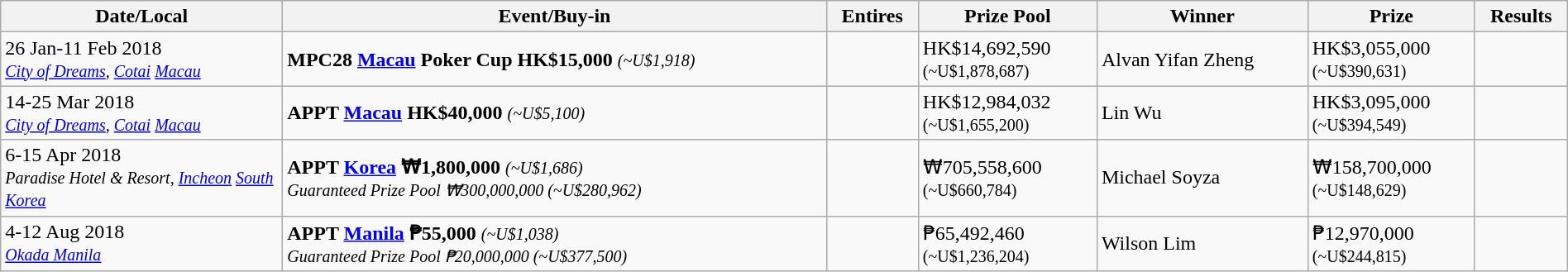<table class="wikitable" width="100%">
<tr>
<th width="18%">Date/Local</th>
<th !width="15%">Event/Buy-in</th>
<th !width="10%">Entires</th>
<th !width="10%">Prize Pool</th>
<th !width="27%">Winner</th>
<th !width="10%">Prize</th>
<th !width="10%">Results</th>
</tr>
<tr>
<td>26 Jan-11 Feb 2018<br><small><em><a href='#'>City of Dreams</a>, <a href='#'>Cotai</a> <a href='#'>Macau</a></em></small></td>
<td> <strong>MPC28 <a href='#'>Macau</a> Poker Cup HK$15,000</strong> <em><small>(~U$1,918)</small></em></td>
<td></td>
<td>HK$14,692,590<br><small>(~U$1,878,687)</small></td>
<td> Alvan Yifan Zheng</td>
<td>HK$3,055,000<br><small>(~U$390,631)</small></td>
<td></td>
</tr>
<tr>
<td>14-25 Mar 2018<br><small><em><a href='#'>City of Dreams</a>, <a href='#'>Cotai</a> <a href='#'>Macau</a></em></small></td>
<td> <strong>APPT <a href='#'>Macau</a> HK$40,000</strong> <em><small>(~U$5,100)</small></em></td>
<td></td>
<td>HK$12,984,032<br><small>(~U$1,655,200)</small></td>
<td> Lin Wu</td>
<td>HK$3,095,000<br><small>(~U$394,549)</small></td>
<td></td>
</tr>
<tr>
<td>6-15 Apr 2018<br><small><em>Paradise Hotel & Resort, <a href='#'>Incheon</a> <a href='#'>South Korea</a></em></small></td>
<td> <strong>APPT <a href='#'>Korea</a> ₩1,800,000</strong> <em><small>(~U$1,686)</small></em><br><small><em>Guaranteed Prize Pool ₩300,000,000 (~U$280,962)</em></small></td>
<td></td>
<td>₩705,558,600<br><small>(~U$660,784)</small></td>
<td> Michael Soyza</td>
<td>₩158,700,000<br><small>(~U$148,629)</small></td>
<td></td>
</tr>
<tr>
<td>4-12 Aug 2018<br><small><em><a href='#'>Okada Manila</a></em></small></td>
<td> <strong>APPT <a href='#'>Manila</a> ₱55,000</strong> <em><small>(~U$1,038)</small></em><br><small><em>Guaranteed Prize Pool ₱20,000,000 (~U$377,500)</em></small></td>
<td></td>
<td>₱65,492,460<br><small>(~U$1,236,204)</small></td>
<td> Wilson Lim</td>
<td>₱12,970,000<br><small>(~U$244,815)</small></td>
<td></td>
</tr>
</table>
